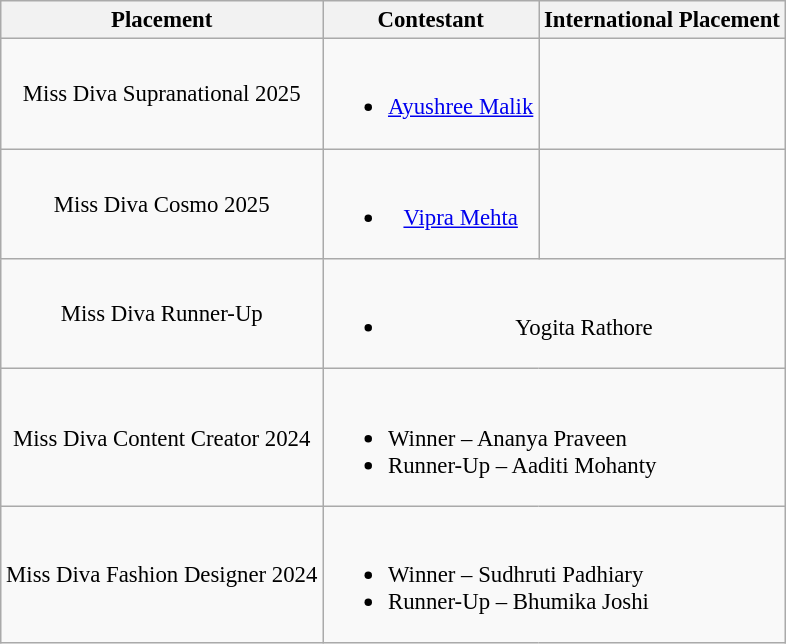<table class="wikitable sortable" style="font-size: 95%;">
<tr>
<th>Placement</th>
<th>Contestant</th>
<th>International Placement</th>
</tr>
<tr align="center">
<td>Miss Diva Supranational 2025</td>
<td><br><ul><li><a href='#'>Ayushree Malik</a></li></ul></td>
<td></td>
</tr>
<tr align="center">
<td>Miss Diva Cosmo 2025</td>
<td><br><ul><li><a href='#'>Vipra Mehta</a></li></ul></td>
<td></td>
</tr>
<tr align="center">
<td>Miss Diva Runner-Up</td>
<td colspan="2"><br><ul><li>Yogita Rathore</li></ul></td>
</tr>
<tr>
<td align="center">Miss Diva Content Creator 2024</td>
<td colspan="2"><br><ul><li>Winner – Ananya Praveen</li><li>Runner-Up – Aaditi Mohanty</li></ul></td>
</tr>
<tr>
<td align="center">Miss Diva Fashion Designer 2024</td>
<td colspan="2"><br><ul><li>Winner – Sudhruti Padhiary</li><li>Runner-Up – Bhumika Joshi</li></ul></td>
</tr>
</table>
